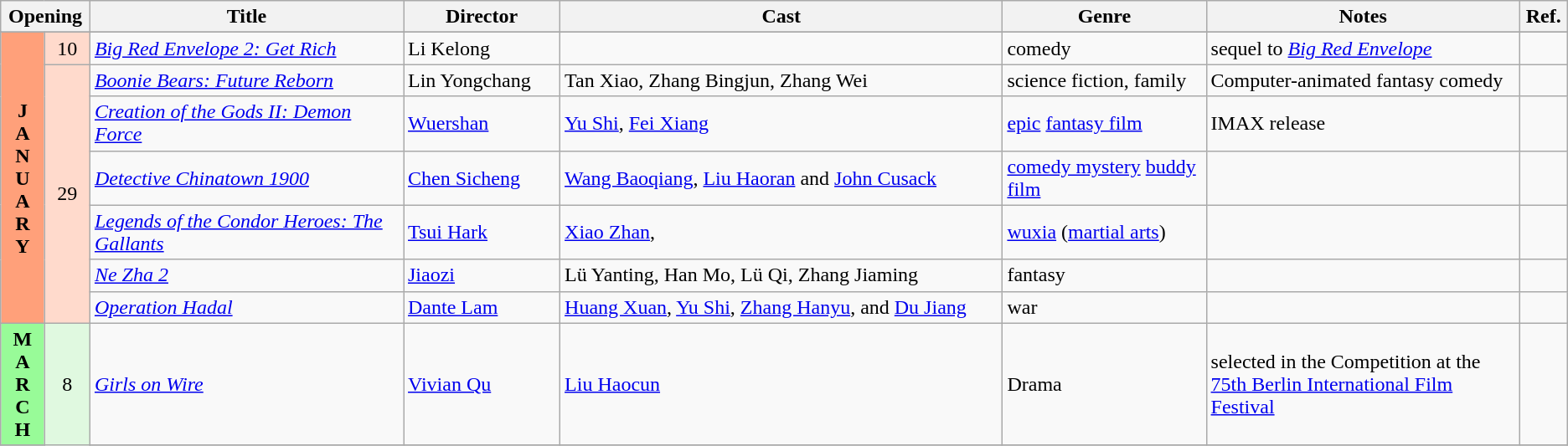<table class="wikitable">
<tr>
<th colspan="2">Opening</th>
<th style="width:20%;">Title</th>
<th style="width:10%;">Director</th>
<th>Cast</th>
<th style="width:13%">Genre</th>
<th style="width:20%">Notes</th>
<th>Ref.</th>
</tr>
<tr>
</tr>
<tr>
<th rowspan="7" style="text-align:center; background:#ffa07a; textcolor:#000;">J<br>A<br>N<br>U<br>A<br>R<br>Y</th>
<td style="text-align:center; background:#ffdacc; textcolor:#000;"rowspan="1">10</td>
<td><em><a href='#'>Big Red Envelope 2: Get Rich</a></em></td>
<td>Li Kelong</td>
<td></td>
<td>comedy</td>
<td>sequel to <em><a href='#'>Big Red Envelope</a></em></td>
<td></td>
</tr>
<tr>
<td style="text-align:center; background:#ffdacc; textcolor:#000;"rowspan="6">29</td>
<td><em><a href='#'>Boonie Bears: Future Reborn</a></em></td>
<td>Lin Yongchang</td>
<td>Tan Xiao, Zhang Bingjun, Zhang Wei</td>
<td>science fiction, family</td>
<td>Computer-animated fantasy comedy</td>
<td></td>
</tr>
<tr>
<td><em><a href='#'>Creation of the Gods II: Demon Force</a></em></td>
<td><a href='#'>Wuershan</a></td>
<td><a href='#'>Yu Shi</a>, <a href='#'>Fei Xiang</a></td>
<td><a href='#'>epic</a> <a href='#'>fantasy film</a></td>
<td>IMAX release</td>
<td style="text-align:center;"></td>
</tr>
<tr>
<td><em><a href='#'>Detective Chinatown 1900</a></em></td>
<td><a href='#'>Chen Sicheng</a></td>
<td><a href='#'>Wang Baoqiang</a>, <a href='#'>Liu Haoran</a> and <a href='#'>John Cusack</a></td>
<td><a href='#'>comedy mystery</a> <a href='#'>buddy film</a></td>
<td></td>
<td style="text-align:center;"></td>
</tr>
<tr>
<td><em><a href='#'>Legends of the Condor Heroes: The Gallants</a></em></td>
<td><a href='#'>Tsui Hark</a></td>
<td><a href='#'>Xiao Zhan</a>, </td>
<td><a href='#'>wuxia</a> (<a href='#'>martial arts</a>)</td>
<td></td>
<td style="text-align:center;"></td>
</tr>
<tr>
<td><em><a href='#'>Ne Zha 2</a></em></td>
<td><a href='#'>Jiaozi</a></td>
<td>Lü Yanting, Han Mo, Lü Qi, Zhang Jiaming</td>
<td>fantasy</td>
<td></td>
<td></td>
</tr>
<tr>
<td><em><a href='#'>Operation Hadal</a></em></td>
<td><a href='#'>Dante Lam</a></td>
<td><a href='#'>Huang Xuan</a>, <a href='#'>Yu Shi</a>, <a href='#'>Zhang Hanyu</a>, and <a href='#'>Du Jiang</a></td>
<td>war</td>
<td></td>
<td></td>
</tr>
<tr>
<th rowspan="1" style="text-align:center; background:#98fb98; textcolor:#000;">M<br>A<br>R<br>C<br>H</th>
<td rowspan="2" style="text-align:center; background:#e0f9e0; textcolor:#000;">8</td>
<td><em><a href='#'>Girls on Wire</a></em></td>
<td><a href='#'>Vivian Qu</a></td>
<td><a href='#'>Liu Haocun</a></td>
<td>Drama</td>
<td>selected in the Competition at the <a href='#'>75th Berlin International Film Festival</a></td>
<td style="text-align:center;"></td>
</tr>
<tr>
</tr>
</table>
